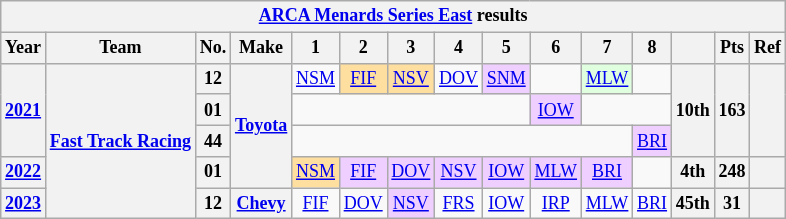<table class="wikitable" style="text-align:center; font-size:75%">
<tr>
<th colspan="15"><a href='#'>ARCA Menards Series East</a> results</th>
</tr>
<tr>
<th>Year</th>
<th>Team</th>
<th>No.</th>
<th>Make</th>
<th>1</th>
<th>2</th>
<th>3</th>
<th>4</th>
<th>5</th>
<th>6</th>
<th>7</th>
<th>8</th>
<th></th>
<th>Pts</th>
<th>Ref</th>
</tr>
<tr>
<th rowspan="3"><a href='#'>2021</a></th>
<th rowspan="6"><a href='#'>Fast Track Racing</a></th>
<th>12</th>
<th rowspan="4"><a href='#'>Toyota</a></th>
<td><a href='#'>NSM</a></td>
<td style="background:#FFDF9F;"><a href='#'>FIF</a><br></td>
<td style="background:#FFDF9F;"><a href='#'>NSV</a><br></td>
<td><a href='#'>DOV</a></td>
<td style="background:#EFCFFF;"><a href='#'>SNM</a><br></td>
<td></td>
<td style="background:#DFFFDF;"><a href='#'>MLW</a><br></td>
<td></td>
<th rowspan="3">10th</th>
<th rowspan="3">163</th>
<th rowspan="3"></th>
</tr>
<tr>
<th>01</th>
<td colspan="5"></td>
<td style="background:#EFCFFF;"><a href='#'>IOW</a><br></td>
<td colspan="2"></td>
</tr>
<tr>
<th>44</th>
<td colspan="7"></td>
<td style="background:#EFCFFF;"><a href='#'>BRI</a><br></td>
</tr>
<tr>
<th><a href='#'>2022</a></th>
<th>01</th>
<td style="background:#FFDF9F;"><a href='#'>NSM</a><br></td>
<td style="background:#EFCFFF;"><a href='#'>FIF</a><br></td>
<td style="background:#EFCFFF;"><a href='#'>DOV</a><br></td>
<td style="background:#EFCFFF;"><a href='#'>NSV</a><br></td>
<td style="background:#EFCFFF;"><a href='#'>IOW</a><br></td>
<td style="background:#EFCFFF;"><a href='#'>MLW</a><br></td>
<td style="background:#EFCFFF;"><a href='#'>BRI</a><br></td>
<td></td>
<th>4th</th>
<th>248</th>
<th></th>
</tr>
<tr>
<th><a href='#'>2023</a></th>
<th>12</th>
<th><a href='#'>Chevy</a></th>
<td><a href='#'>FIF</a></td>
<td><a href='#'>DOV</a></td>
<td style="background:#EFCFFF;"><a href='#'>NSV</a><br></td>
<td><a href='#'>FRS</a></td>
<td><a href='#'>IOW</a></td>
<td><a href='#'>IRP</a></td>
<td><a href='#'>MLW</a></td>
<td><a href='#'>BRI</a></td>
<th>45th</th>
<th>31</th>
<th></th>
</tr>
</table>
